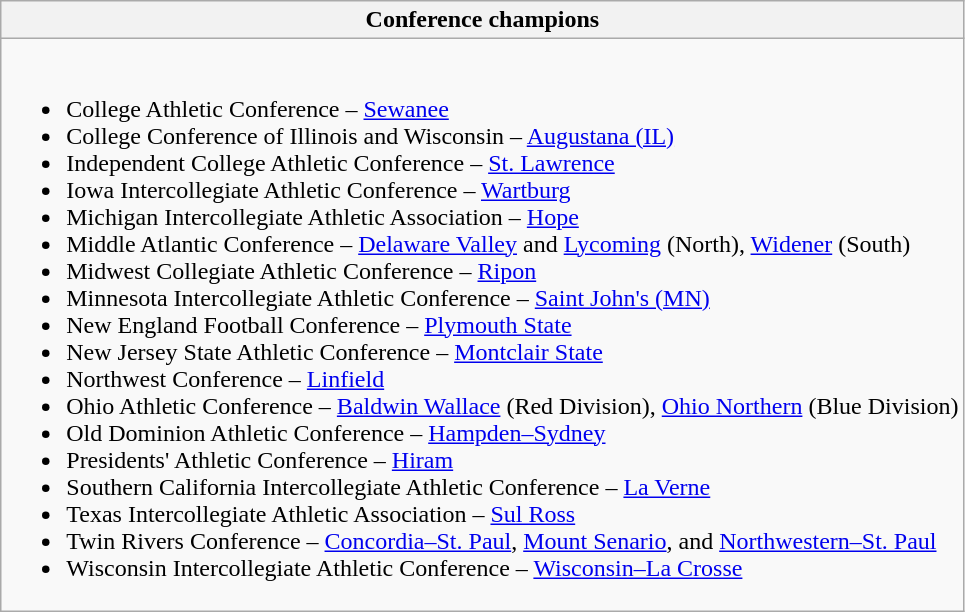<table class="wikitable">
<tr>
<th>Conference champions</th>
</tr>
<tr>
<td><br><ul><li>College Athletic Conference – <a href='#'>Sewanee</a></li><li>College Conference of Illinois and Wisconsin – <a href='#'>Augustana (IL)</a></li><li>Independent College Athletic Conference – <a href='#'>St. Lawrence</a></li><li>Iowa Intercollegiate Athletic Conference – <a href='#'>Wartburg</a></li><li>Michigan Intercollegiate Athletic Association – <a href='#'>Hope</a></li><li>Middle Atlantic Conference – <a href='#'>Delaware Valley</a> and <a href='#'>Lycoming</a> (North), <a href='#'>Widener</a> (South)</li><li>Midwest Collegiate Athletic Conference – <a href='#'>Ripon</a></li><li>Minnesota Intercollegiate Athletic Conference – <a href='#'>Saint John's (MN)</a></li><li>New England Football Conference – <a href='#'>Plymouth State</a></li><li>New Jersey State Athletic Conference – <a href='#'>Montclair State</a></li><li>Northwest Conference – <a href='#'>Linfield</a></li><li>Ohio Athletic Conference – <a href='#'>Baldwin Wallace</a> (Red Division), <a href='#'>Ohio Northern</a> (Blue Division)</li><li>Old Dominion Athletic Conference – <a href='#'>Hampden–Sydney</a></li><li>Presidents' Athletic Conference – <a href='#'>Hiram</a></li><li>Southern California Intercollegiate Athletic Conference – <a href='#'>La Verne</a></li><li>Texas Intercollegiate Athletic Association – <a href='#'>Sul Ross</a></li><li>Twin Rivers Conference – <a href='#'>Concordia–St. Paul</a>, <a href='#'>Mount Senario</a>, and <a href='#'>Northwestern–St. Paul</a></li><li>Wisconsin Intercollegiate Athletic Conference – <a href='#'>Wisconsin–La Crosse</a></li></ul></td>
</tr>
</table>
